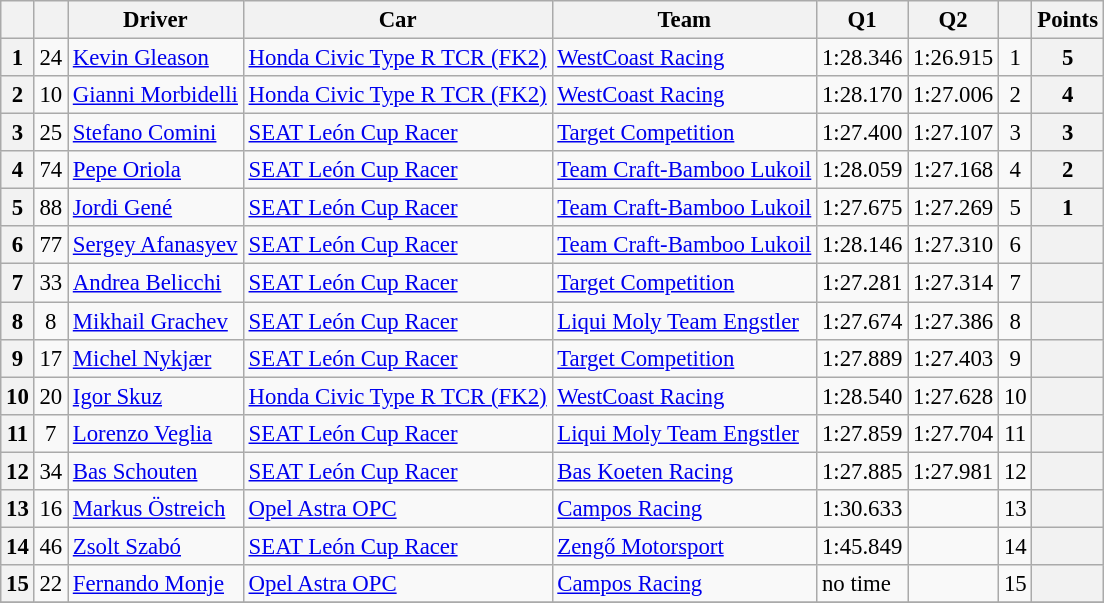<table class="wikitable sortable" style="font-size:95%">
<tr>
<th></th>
<th></th>
<th>Driver</th>
<th>Car</th>
<th>Team</th>
<th>Q1</th>
<th>Q2</th>
<th></th>
<th>Points</th>
</tr>
<tr>
<th>1</th>
<td align=center>24</td>
<td> <a href='#'>Kevin Gleason</a></td>
<td><a href='#'>Honda Civic Type R TCR (FK2)</a></td>
<td> <a href='#'>WestCoast Racing</a></td>
<td>1:28.346</td>
<td>1:26.915</td>
<td align=center>1</td>
<th>5</th>
</tr>
<tr>
<th>2</th>
<td align=center>10</td>
<td> <a href='#'>Gianni Morbidelli</a></td>
<td><a href='#'>Honda Civic Type R TCR (FK2)</a></td>
<td> <a href='#'>WestCoast Racing</a></td>
<td>1:28.170</td>
<td>1:27.006</td>
<td align=center>2</td>
<th>4</th>
</tr>
<tr>
<th>3</th>
<td align=center>25</td>
<td> <a href='#'>Stefano Comini</a></td>
<td><a href='#'>SEAT León Cup Racer</a></td>
<td> <a href='#'>Target Competition</a></td>
<td>1:27.400</td>
<td>1:27.107</td>
<td align=center>3</td>
<th>3</th>
</tr>
<tr>
<th>4</th>
<td align=center>74</td>
<td> <a href='#'>Pepe Oriola</a></td>
<td><a href='#'>SEAT León Cup Racer</a></td>
<td> <a href='#'>Team Craft-Bamboo Lukoil</a></td>
<td>1:28.059</td>
<td>1:27.168</td>
<td align=center>4</td>
<th>2</th>
</tr>
<tr>
<th>5</th>
<td align=center>88</td>
<td> <a href='#'>Jordi Gené</a></td>
<td><a href='#'>SEAT León Cup Racer</a></td>
<td> <a href='#'>Team Craft-Bamboo Lukoil</a></td>
<td>1:27.675</td>
<td>1:27.269</td>
<td align=center>5</td>
<th>1</th>
</tr>
<tr>
<th>6</th>
<td align=center>77</td>
<td> <a href='#'>Sergey Afanasyev</a></td>
<td><a href='#'>SEAT León Cup Racer</a></td>
<td> <a href='#'>Team Craft-Bamboo Lukoil</a></td>
<td>1:28.146</td>
<td>1:27.310</td>
<td align=center>6</td>
<th></th>
</tr>
<tr>
<th>7</th>
<td align=center>33</td>
<td> <a href='#'>Andrea Belicchi</a></td>
<td><a href='#'>SEAT León Cup Racer</a></td>
<td> <a href='#'>Target Competition</a></td>
<td>1:27.281</td>
<td>1:27.314</td>
<td align=center>7</td>
<th></th>
</tr>
<tr>
<th>8</th>
<td align=center>8</td>
<td> <a href='#'>Mikhail Grachev</a></td>
<td><a href='#'>SEAT León Cup Racer</a></td>
<td> <a href='#'>Liqui Moly Team Engstler</a></td>
<td>1:27.674</td>
<td>1:27.386</td>
<td align=center>8</td>
<th></th>
</tr>
<tr>
<th>9</th>
<td align=center>17</td>
<td> <a href='#'>Michel Nykjær</a></td>
<td><a href='#'>SEAT León Cup Racer</a></td>
<td> <a href='#'>Target Competition</a></td>
<td>1:27.889</td>
<td>1:27.403</td>
<td align=center>9</td>
<th></th>
</tr>
<tr>
<th>10</th>
<td align=center>20</td>
<td> <a href='#'>Igor Skuz</a></td>
<td><a href='#'>Honda Civic Type R TCR (FK2)</a></td>
<td> <a href='#'>WestCoast Racing</a></td>
<td>1:28.540</td>
<td>1:27.628</td>
<td align=center>10</td>
<th></th>
</tr>
<tr>
<th>11</th>
<td align=center>7</td>
<td> <a href='#'>Lorenzo Veglia</a></td>
<td><a href='#'>SEAT León Cup Racer</a></td>
<td> <a href='#'>Liqui Moly Team Engstler</a></td>
<td>1:27.859</td>
<td>1:27.704</td>
<td align=center>11</td>
<th></th>
</tr>
<tr>
<th>12</th>
<td align=center>34</td>
<td> <a href='#'>Bas Schouten</a></td>
<td><a href='#'>SEAT León Cup Racer</a></td>
<td> <a href='#'>Bas Koeten Racing</a></td>
<td>1:27.885</td>
<td>1:27.981</td>
<td align=center>12</td>
<th></th>
</tr>
<tr>
<th>13</th>
<td align=center>16</td>
<td> <a href='#'>Markus Östreich</a></td>
<td><a href='#'>Opel Astra OPC</a></td>
<td> <a href='#'>Campos Racing</a></td>
<td>1:30.633</td>
<td></td>
<td align=center>13</td>
<th></th>
</tr>
<tr>
<th>14</th>
<td align=center>46</td>
<td> <a href='#'>Zsolt Szabó</a></td>
<td><a href='#'>SEAT León Cup Racer</a></td>
<td> <a href='#'>Zengő Motorsport</a></td>
<td>1:45.849</td>
<td></td>
<td align=center>14</td>
<th></th>
</tr>
<tr>
<th>15</th>
<td align=center>22</td>
<td> <a href='#'>Fernando Monje</a></td>
<td><a href='#'>Opel Astra OPC</a></td>
<td> <a href='#'>Campos Racing</a></td>
<td>no time</td>
<td></td>
<td align=center>15</td>
<th></th>
</tr>
<tr>
</tr>
</table>
